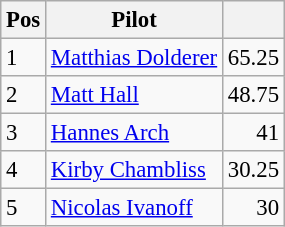<table class="wikitable" style="font-size: 95%;">
<tr>
<th>Pos</th>
<th>Pilot</th>
<th></th>
</tr>
<tr>
<td>1</td>
<td> <a href='#'>Matthias Dolderer</a></td>
<td align="right">65.25</td>
</tr>
<tr>
<td>2</td>
<td> <a href='#'>Matt Hall</a></td>
<td align="right">48.75</td>
</tr>
<tr>
<td>3</td>
<td> <a href='#'>Hannes Arch</a></td>
<td align="right">41</td>
</tr>
<tr>
<td>4</td>
<td> <a href='#'>Kirby Chambliss</a></td>
<td align="right">30.25</td>
</tr>
<tr>
<td>5</td>
<td> <a href='#'>Nicolas Ivanoff</a></td>
<td align="right">30</td>
</tr>
</table>
